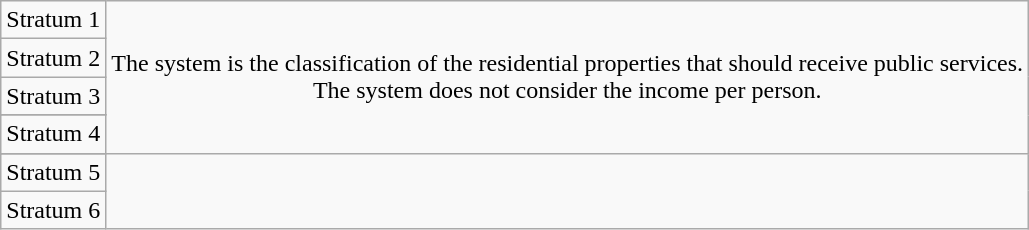<table class="wikitable">
<tr>
<td>Stratum 1</td>
<td rowspan="6" colspan="6" style="text-align: center;">The system is the classification of the residential properties that should receive public services.<br>The system does not consider the income per person.</td>
</tr>
<tr>
<td>Stratum 2</td>
</tr>
<tr>
<td>Stratum 3</td>
</tr>
<tr>
</tr>
<tr>
<td>Stratum 4</td>
</tr>
<tr>
</tr>
<tr>
<td>Stratum 5</td>
</tr>
<tr>
<td>Stratum 6</td>
</tr>
</table>
